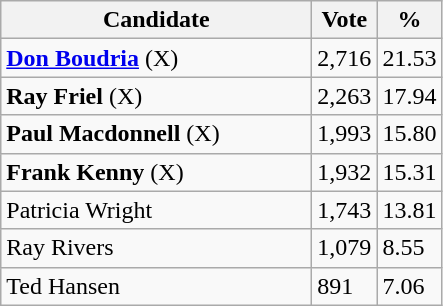<table class="wikitable">
<tr>
<th bgcolor="#DDDDFF" width="200px">Candidate</th>
<th bgcolor="#DDDDFF">Vote</th>
<th bgcolor="#DDDDFF">%</th>
</tr>
<tr>
<td><strong><a href='#'>Don Boudria</a></strong> (X)</td>
<td>2,716</td>
<td>21.53</td>
</tr>
<tr>
<td><strong>Ray Friel</strong> (X)</td>
<td>2,263</td>
<td>17.94</td>
</tr>
<tr>
<td><strong>Paul Macdonnell</strong> (X)</td>
<td>1,993</td>
<td>15.80</td>
</tr>
<tr>
<td><strong>Frank Kenny</strong> (X)</td>
<td>1,932</td>
<td>15.31</td>
</tr>
<tr>
<td>Patricia Wright</td>
<td>1,743</td>
<td>13.81</td>
</tr>
<tr>
<td>Ray Rivers</td>
<td>1,079</td>
<td>8.55</td>
</tr>
<tr>
<td>Ted Hansen</td>
<td>891</td>
<td>7.06</td>
</tr>
</table>
